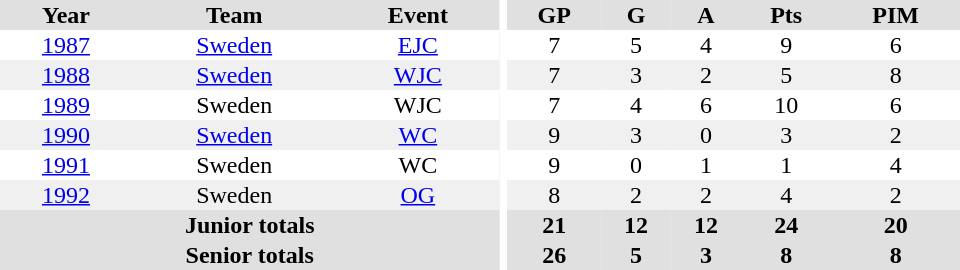<table border="0" cellpadding="1" cellspacing="0" ID="Table3" style="text-align:center; width:40em">
<tr ALIGN="center" bgcolor="#e0e0e0">
<th>Year</th>
<th>Team</th>
<th>Event</th>
<th rowspan="99" bgcolor="#ffffff"></th>
<th>GP</th>
<th>G</th>
<th>A</th>
<th>Pts</th>
<th>PIM</th>
</tr>
<tr>
<td><a href='#'>1987</a></td>
<td><a href='#'>Sweden</a></td>
<td><a href='#'>EJC</a></td>
<td>7</td>
<td>5</td>
<td>4</td>
<td>9</td>
<td>6</td>
</tr>
<tr bgcolor="#f0f0f0">
<td><a href='#'>1988</a></td>
<td><a href='#'>Sweden</a></td>
<td><a href='#'>WJC</a></td>
<td>7</td>
<td>3</td>
<td>2</td>
<td>5</td>
<td>8</td>
</tr>
<tr>
<td><a href='#'>1989</a></td>
<td>Sweden</td>
<td>WJC</td>
<td>7</td>
<td>4</td>
<td>6</td>
<td>10</td>
<td>6</td>
</tr>
<tr bgcolor="#f0f0f0">
<td><a href='#'>1990</a></td>
<td><a href='#'>Sweden</a></td>
<td><a href='#'>WC</a></td>
<td>9</td>
<td>3</td>
<td>0</td>
<td>3</td>
<td>2</td>
</tr>
<tr>
<td><a href='#'>1991</a></td>
<td>Sweden</td>
<td>WC</td>
<td>9</td>
<td>0</td>
<td>1</td>
<td>1</td>
<td>4</td>
</tr>
<tr bgcolor="#f0f0f0">
<td><a href='#'>1992</a></td>
<td>Sweden</td>
<td><a href='#'>OG</a></td>
<td>8</td>
<td>2</td>
<td>2</td>
<td>4</td>
<td>2</td>
</tr>
<tr bgcolor="#e0e0e0">
<th colspan="3">Junior totals</th>
<th>21</th>
<th>12</th>
<th>12</th>
<th>24</th>
<th>20</th>
</tr>
<tr bgcolor="#e0e0e0">
<th colspan="3">Senior totals</th>
<th>26</th>
<th>5</th>
<th>3</th>
<th>8</th>
<th>8</th>
</tr>
</table>
